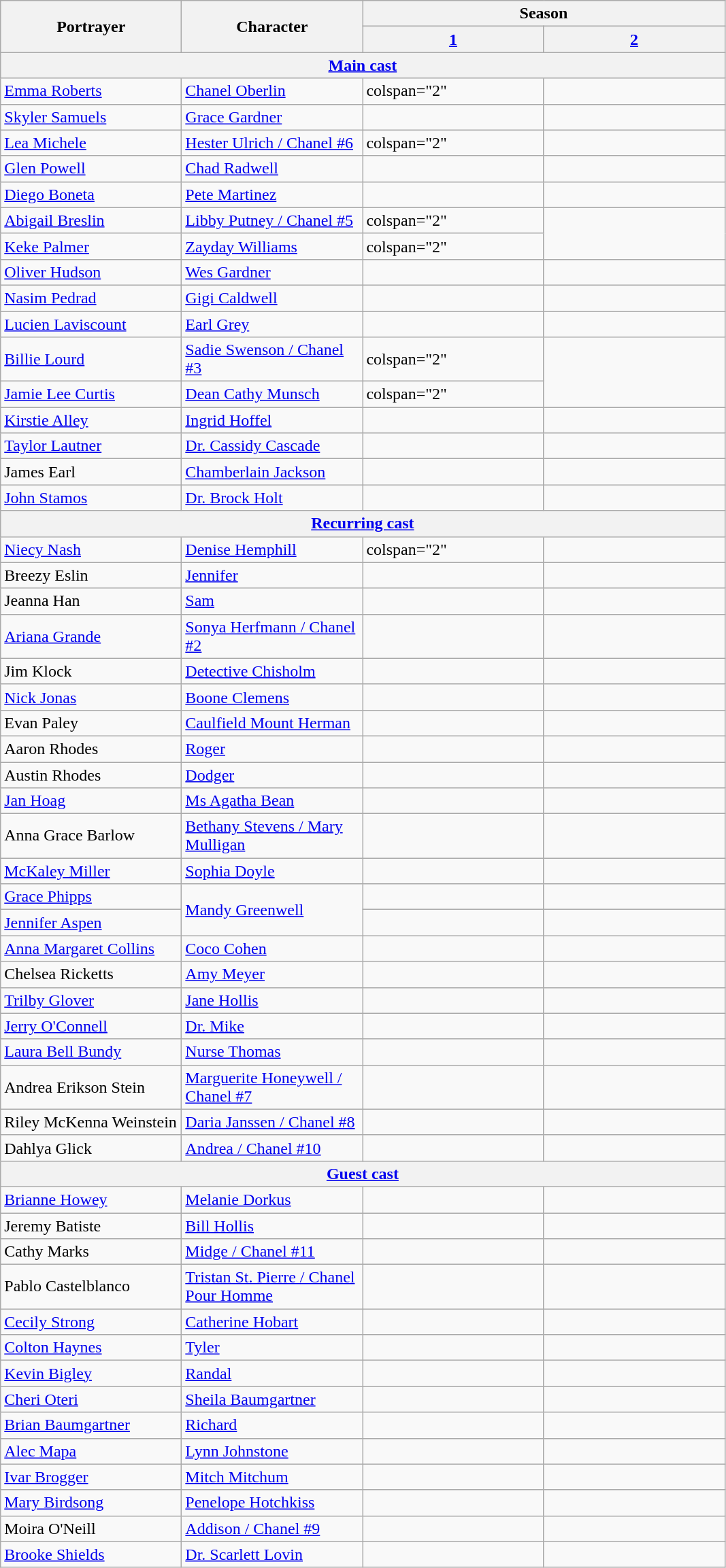<table class="wikitable">
<tr>
<th rowspan="2" style="width:170px;">Portrayer</th>
<th rowspan="2" style="width:170px;">Character</th>
<th colspan="2">Season</th>
</tr>
<tr>
<th style="width:170px;"><a href='#'>1</a></th>
<th style="width:170px;"><a href='#'>2</a></th>
</tr>
<tr>
<th colspan=4><a href='#'>Main cast</a></th>
</tr>
<tr>
<td><a href='#'>Emma Roberts</a></td>
<td><a href='#'>Chanel Oberlin</a></td>
<td>colspan="2" </td>
</tr>
<tr>
<td><a href='#'>Skyler Samuels</a></td>
<td><a href='#'>Grace Gardner</a></td>
<td></td>
<td></td>
</tr>
<tr>
<td><a href='#'>Lea Michele</a></td>
<td><a href='#'>Hester Ulrich / Chanel #6</a></td>
<td>colspan="2" </td>
</tr>
<tr>
<td><a href='#'>Glen Powell</a></td>
<td><a href='#'>Chad Radwell</a></td>
<td></td>
<td></td>
</tr>
<tr>
<td><a href='#'>Diego Boneta</a></td>
<td><a href='#'>Pete Martinez</a></td>
<td></td>
<td></td>
</tr>
<tr>
<td><a href='#'>Abigail Breslin</a></td>
<td><a href='#'>Libby Putney / Chanel #5</a></td>
<td>colspan="2" </td>
</tr>
<tr>
<td><a href='#'>Keke Palmer</a></td>
<td><a href='#'>Zayday Williams</a></td>
<td>colspan="2" </td>
</tr>
<tr>
<td><a href='#'>Oliver Hudson</a></td>
<td><a href='#'>Wes Gardner</a></td>
<td></td>
<td></td>
</tr>
<tr>
<td><a href='#'>Nasim Pedrad</a></td>
<td><a href='#'>Gigi Caldwell</a></td>
<td></td>
<td></td>
</tr>
<tr>
<td><a href='#'>Lucien Laviscount</a></td>
<td><a href='#'>Earl Grey</a></td>
<td></td>
<td></td>
</tr>
<tr>
<td><a href='#'>Billie Lourd</a></td>
<td><a href='#'>Sadie Swenson / Chanel #3</a></td>
<td>colspan="2" </td>
</tr>
<tr>
<td><a href='#'>Jamie Lee Curtis</a></td>
<td><a href='#'>Dean Cathy Munsch</a></td>
<td>colspan="2" </td>
</tr>
<tr>
<td><a href='#'>Kirstie Alley</a></td>
<td><a href='#'>Ingrid Hoffel</a></td>
<td></td>
<td></td>
</tr>
<tr>
<td><a href='#'>Taylor Lautner</a></td>
<td><a href='#'>Dr. Cassidy Cascade</a></td>
<td></td>
<td></td>
</tr>
<tr>
<td>James Earl</td>
<td><a href='#'>Chamberlain Jackson</a></td>
<td></td>
<td></td>
</tr>
<tr>
<td><a href='#'>John Stamos</a></td>
<td><a href='#'>Dr. Brock Holt</a></td>
<td></td>
<td></td>
</tr>
<tr>
<th colspan=4><a href='#'>Recurring cast</a></th>
</tr>
<tr>
<td><a href='#'>Niecy Nash</a></td>
<td><a href='#'>Denise Hemphill</a></td>
<td>colspan="2" </td>
</tr>
<tr>
<td>Breezy Eslin</td>
<td><a href='#'>Jennifer</a></td>
<td></td>
<td></td>
</tr>
<tr>
<td>Jeanna Han</td>
<td><a href='#'>Sam</a></td>
<td></td>
<td></td>
</tr>
<tr>
<td><a href='#'>Ariana Grande</a></td>
<td><a href='#'>Sonya Herfmann / Chanel #2</a></td>
<td></td>
<td></td>
</tr>
<tr>
<td>Jim Klock</td>
<td><a href='#'>Detective Chisholm</a></td>
<td></td>
<td></td>
</tr>
<tr>
<td><a href='#'>Nick Jonas</a></td>
<td><a href='#'>Boone Clemens</a></td>
<td></td>
<td></td>
</tr>
<tr>
<td>Evan Paley</td>
<td><a href='#'>Caulfield Mount Herman</a></td>
<td></td>
<td></td>
</tr>
<tr>
<td>Aaron Rhodes</td>
<td><a href='#'>Roger</a></td>
<td></td>
<td></td>
</tr>
<tr>
<td>Austin Rhodes</td>
<td><a href='#'>Dodger</a></td>
<td></td>
<td></td>
</tr>
<tr>
<td><a href='#'>Jan Hoag</a></td>
<td><a href='#'>Ms Agatha Bean</a></td>
<td></td>
<td></td>
</tr>
<tr>
<td>Anna Grace Barlow</td>
<td><a href='#'>Bethany Stevens / Mary Mulligan</a></td>
<td></td>
<td></td>
</tr>
<tr>
<td><a href='#'>McKaley Miller</a></td>
<td><a href='#'>Sophia Doyle</a></td>
<td></td>
<td></td>
</tr>
<tr>
<td><a href='#'>Grace Phipps</a></td>
<td rowspan="2"><a href='#'>Mandy Greenwell</a></td>
<td></td>
<td></td>
</tr>
<tr>
<td><a href='#'>Jennifer Aspen</a></td>
<td></td>
<td></td>
</tr>
<tr>
<td><a href='#'>Anna Margaret Collins</a></td>
<td><a href='#'>Coco Cohen</a></td>
<td></td>
<td></td>
</tr>
<tr>
<td>Chelsea Ricketts</td>
<td><a href='#'>Amy Meyer</a></td>
<td></td>
<td></td>
</tr>
<tr>
<td><a href='#'>Trilby Glover</a></td>
<td><a href='#'>Jane Hollis</a></td>
<td></td>
<td></td>
</tr>
<tr>
<td><a href='#'>Jerry O'Connell</a></td>
<td><a href='#'>Dr. Mike</a></td>
<td></td>
<td></td>
</tr>
<tr>
<td><a href='#'>Laura Bell Bundy</a></td>
<td><a href='#'>Nurse Thomas</a></td>
<td></td>
<td></td>
</tr>
<tr>
<td>Andrea Erikson Stein</td>
<td><a href='#'>Marguerite Honeywell / Chanel #7</a></td>
<td></td>
<td></td>
</tr>
<tr>
<td>Riley McKenna Weinstein</td>
<td><a href='#'>Daria Janssen / Chanel #8</a></td>
<td></td>
<td></td>
</tr>
<tr>
<td>Dahlya Glick</td>
<td><a href='#'>Andrea / Chanel #10</a></td>
<td></td>
<td></td>
</tr>
<tr>
<th colspan="4"><a href='#'>Guest cast</a></th>
</tr>
<tr>
<td><a href='#'>Brianne Howey</a></td>
<td><a href='#'>Melanie Dorkus</a></td>
<td></td>
<td></td>
</tr>
<tr>
<td>Jeremy Batiste</td>
<td><a href='#'>Bill Hollis</a></td>
<td></td>
<td></td>
</tr>
<tr>
<td>Cathy Marks</td>
<td><a href='#'>Midge / Chanel #11</a></td>
<td></td>
<td></td>
</tr>
<tr>
<td>Pablo Castelblanco</td>
<td><a href='#'>Tristan St. Pierre / Chanel Pour Homme</a></td>
<td></td>
<td></td>
</tr>
<tr>
<td><a href='#'>Cecily Strong</a></td>
<td><a href='#'>Catherine Hobart</a></td>
<td></td>
<td></td>
</tr>
<tr>
<td><a href='#'>Colton Haynes</a></td>
<td><a href='#'>Tyler</a></td>
<td></td>
<td></td>
</tr>
<tr>
<td><a href='#'>Kevin Bigley</a></td>
<td><a href='#'>Randal</a></td>
<td></td>
<td></td>
</tr>
<tr>
<td><a href='#'>Cheri Oteri</a></td>
<td><a href='#'>Sheila Baumgartner</a></td>
<td></td>
<td></td>
</tr>
<tr>
<td><a href='#'>Brian Baumgartner</a></td>
<td><a href='#'>Richard</a></td>
<td></td>
<td></td>
</tr>
<tr>
<td><a href='#'>Alec Mapa</a></td>
<td><a href='#'>Lynn Johnstone</a></td>
<td></td>
<td></td>
</tr>
<tr>
<td><a href='#'>Ivar Brogger</a></td>
<td><a href='#'>Mitch Mitchum</a></td>
<td></td>
<td></td>
</tr>
<tr>
<td><a href='#'>Mary Birdsong</a></td>
<td><a href='#'>Penelope Hotchkiss</a></td>
<td></td>
<td></td>
</tr>
<tr>
<td>Moira O'Neill</td>
<td><a href='#'>Addison / Chanel #9</a></td>
<td></td>
<td></td>
</tr>
<tr>
<td><a href='#'>Brooke Shields</a></td>
<td><a href='#'>Dr. Scarlett Lovin</a></td>
<td></td>
<td></td>
</tr>
</table>
